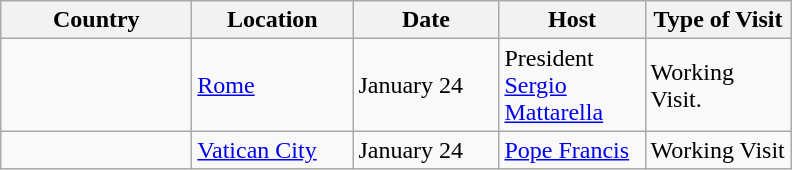<table class="wikitable">
<tr>
<th style="width:120px;">Country</th>
<th style="width:100px;">Location</th>
<th style="width:90px;">Date</th>
<th style="width:90px;">Host</th>
<th style="width:90px;">Type of Visit</th>
</tr>
<tr>
<td></td>
<td><a href='#'>Rome</a></td>
<td>January 24</td>
<td>President <a href='#'>Sergio Mattarella</a></td>
<td>Working Visit.</td>
</tr>
<tr>
<td></td>
<td><a href='#'>Vatican City</a></td>
<td>January 24</td>
<td><a href='#'>Pope Francis</a></td>
<td>Working Visit</td>
</tr>
</table>
